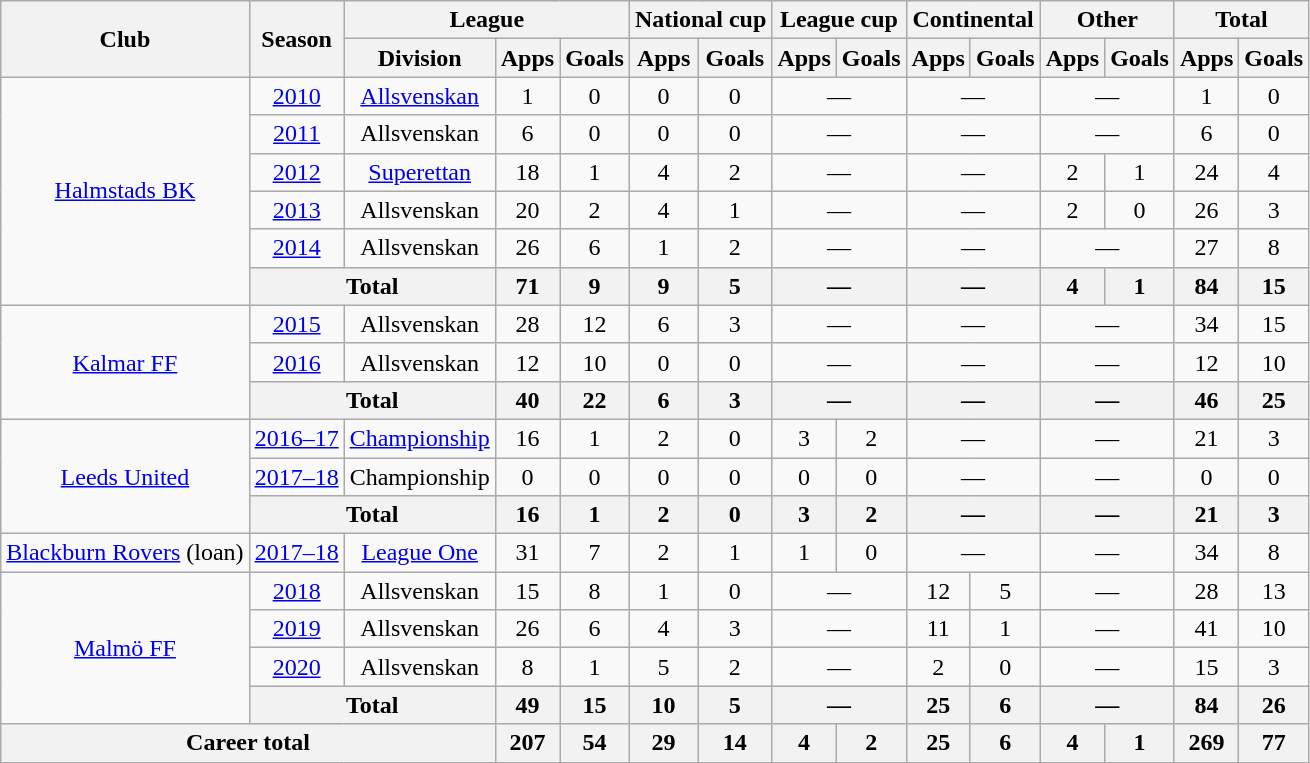<table class="wikitable" style="text-align: center">
<tr>
<th rowspan="2">Club</th>
<th rowspan="2">Season</th>
<th colspan="3">League</th>
<th colspan="2">National cup</th>
<th colspan="2">League cup</th>
<th colspan="2">Continental</th>
<th colspan="2">Other</th>
<th colspan="2">Total</th>
</tr>
<tr>
<th>Division</th>
<th>Apps</th>
<th>Goals</th>
<th>Apps</th>
<th>Goals</th>
<th>Apps</th>
<th>Goals</th>
<th>Apps</th>
<th>Goals</th>
<th>Apps</th>
<th>Goals</th>
<th>Apps</th>
<th>Goals</th>
</tr>
<tr>
<td rowspan="6"><a href='#'>Halmstads BK</a></td>
<td><a href='#'>2010</a></td>
<td><a href='#'>Allsvenskan</a></td>
<td>1</td>
<td>0</td>
<td>0</td>
<td>0</td>
<td colspan="2">—</td>
<td colspan="2">—</td>
<td colspan="2">—</td>
<td>1</td>
<td>0</td>
</tr>
<tr>
<td><a href='#'>2011</a></td>
<td>Allsvenskan</td>
<td>6</td>
<td>0</td>
<td>0</td>
<td>0</td>
<td colspan="2">—</td>
<td colspan="2">—</td>
<td colspan="2">—</td>
<td>6</td>
<td>0</td>
</tr>
<tr>
<td><a href='#'>2012</a></td>
<td><a href='#'>Superettan</a></td>
<td>18</td>
<td>1</td>
<td>4</td>
<td>2</td>
<td colspan="2">—</td>
<td colspan="2">—</td>
<td>2</td>
<td>1</td>
<td>24</td>
<td>4</td>
</tr>
<tr>
<td><a href='#'>2013</a></td>
<td>Allsvenskan</td>
<td>20</td>
<td>2</td>
<td>4</td>
<td>1</td>
<td colspan="2">—</td>
<td colspan="2">—</td>
<td>2</td>
<td>0</td>
<td>26</td>
<td>3</td>
</tr>
<tr>
<td><a href='#'>2014</a></td>
<td>Allsvenskan</td>
<td>26</td>
<td>6</td>
<td>1</td>
<td>2</td>
<td colspan="2">—</td>
<td colspan="2">—</td>
<td colspan="2">—</td>
<td>27</td>
<td>8</td>
</tr>
<tr>
<th colspan="2">Total</th>
<th>71</th>
<th>9</th>
<th>9</th>
<th>5</th>
<th colspan="2">—</th>
<th colspan="2">—</th>
<th>4</th>
<th>1</th>
<th>84</th>
<th>15</th>
</tr>
<tr>
<td rowspan="3"><a href='#'>Kalmar FF</a></td>
<td><a href='#'>2015</a></td>
<td>Allsvenskan</td>
<td>28</td>
<td>12</td>
<td>6</td>
<td>3</td>
<td colspan="2">—</td>
<td colspan="2">—</td>
<td colspan="2">—</td>
<td>34</td>
<td>15</td>
</tr>
<tr>
<td><a href='#'>2016</a></td>
<td>Allsvenskan</td>
<td>12</td>
<td>10</td>
<td>0</td>
<td>0</td>
<td colspan="2">—</td>
<td colspan="2">—</td>
<td colspan="2">—</td>
<td>12</td>
<td>10</td>
</tr>
<tr>
<th colspan="2">Total</th>
<th>40</th>
<th>22</th>
<th>6</th>
<th>3</th>
<th colspan="2">—</th>
<th colspan="2">—</th>
<th colspan="2">—</th>
<th>46</th>
<th>25</th>
</tr>
<tr>
<td rowspan="3"><a href='#'>Leeds United</a></td>
<td><a href='#'>2016–17</a></td>
<td><a href='#'>Championship</a></td>
<td>16</td>
<td>1</td>
<td>2</td>
<td>0</td>
<td>3</td>
<td>2</td>
<td colspan="2">—</td>
<td colspan="2">—</td>
<td>21</td>
<td>3</td>
</tr>
<tr>
<td><a href='#'>2017–18</a></td>
<td>Championship</td>
<td>0</td>
<td>0</td>
<td>0</td>
<td>0</td>
<td>0</td>
<td>0</td>
<td colspan="2">—</td>
<td colspan="2">—</td>
<td>0</td>
<td>0</td>
</tr>
<tr>
<th colspan="2">Total</th>
<th>16</th>
<th>1</th>
<th>2</th>
<th>0</th>
<th>3</th>
<th>2</th>
<th colspan="2">—</th>
<th colspan="2">—</th>
<th>21</th>
<th>3</th>
</tr>
<tr>
<td><a href='#'>Blackburn Rovers</a> (loan)</td>
<td><a href='#'>2017–18</a></td>
<td><a href='#'>League One</a></td>
<td>31</td>
<td>7</td>
<td>2</td>
<td>1</td>
<td>1</td>
<td>0</td>
<td colspan="2">—</td>
<td colspan="2">—</td>
<td>34</td>
<td>8</td>
</tr>
<tr>
<td rowspan="4"><a href='#'>Malmö FF</a></td>
<td><a href='#'>2018</a></td>
<td>Allsvenskan</td>
<td>15</td>
<td>8</td>
<td>1</td>
<td>0</td>
<td colspan="2">—</td>
<td>12</td>
<td>5</td>
<td colspan="2">—</td>
<td>28</td>
<td>13</td>
</tr>
<tr>
<td><a href='#'>2019</a></td>
<td>Allsvenskan</td>
<td>26</td>
<td>6</td>
<td>4</td>
<td>3</td>
<td colspan="2">—</td>
<td>11</td>
<td>1</td>
<td colspan="2">—</td>
<td>41</td>
<td>10</td>
</tr>
<tr>
<td><a href='#'>2020</a></td>
<td>Allsvenskan</td>
<td>8</td>
<td>1</td>
<td>5</td>
<td>2</td>
<td colspan="2">—</td>
<td>2</td>
<td>0</td>
<td colspan="2">—</td>
<td>15</td>
<td>3</td>
</tr>
<tr>
<th colspan="2">Total</th>
<th>49</th>
<th>15</th>
<th>10</th>
<th>5</th>
<th colspan="2">—</th>
<th>25</th>
<th>6</th>
<th colspan="2">—</th>
<th>84</th>
<th>26</th>
</tr>
<tr>
<th colspan="3">Career total</th>
<th>207</th>
<th>54</th>
<th>29</th>
<th>14</th>
<th>4</th>
<th>2</th>
<th>25</th>
<th>6</th>
<th>4</th>
<th>1</th>
<th>269</th>
<th>77</th>
</tr>
</table>
